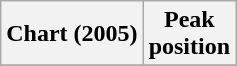<table class="wikitable plainrowheaders" style="text-align:center">
<tr>
<th scope="col">Chart (2005)</th>
<th scope="col">Peak<br>position</th>
</tr>
<tr>
</tr>
</table>
